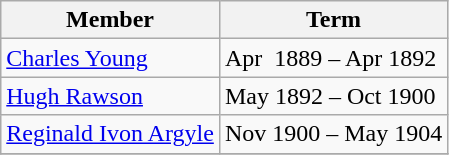<table class="wikitable">
<tr>
<th>Member</th>
<th>Term</th>
</tr>
<tr>
<td><a href='#'>Charles Young</a></td>
<td>Apr  1889 – Apr 1892</td>
</tr>
<tr>
<td><a href='#'>Hugh Rawson</a></td>
<td>May 1892 – Oct 1900</td>
</tr>
<tr>
<td><a href='#'>Reginald Ivon Argyle</a></td>
<td>Nov 1900 – May 1904</td>
</tr>
<tr>
</tr>
</table>
